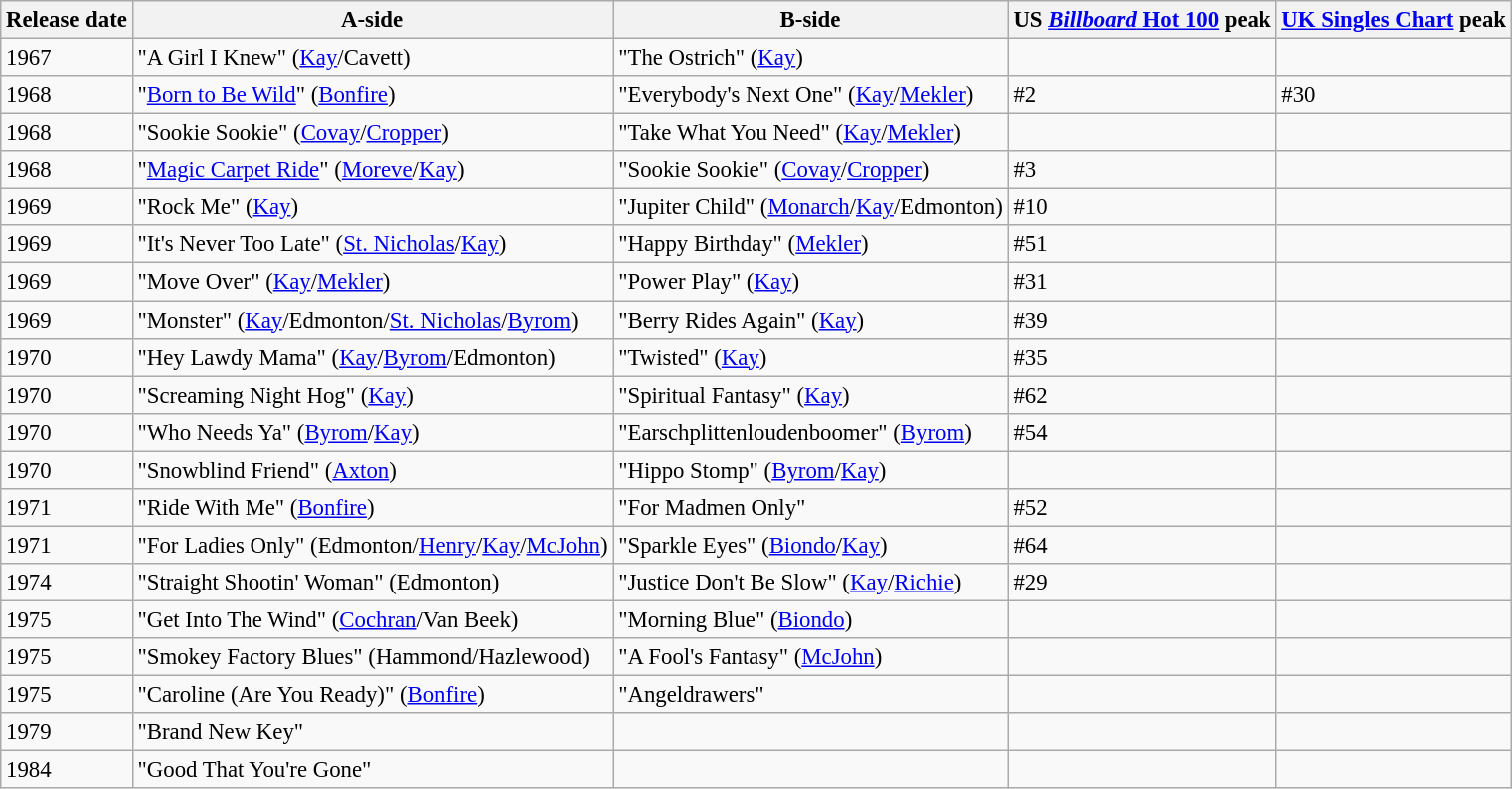<table class="wikitable" style="font-size:95%">
<tr>
<th>Release date</th>
<th>A-side</th>
<th>B-side</th>
<th>US <a href='#'><em>Billboard</em> Hot 100</a> peak</th>
<th><a href='#'>UK Singles Chart</a> peak</th>
</tr>
<tr>
<td>1967</td>
<td>"A Girl I Knew" (<a href='#'>Kay</a>/Cavett)</td>
<td>"The Ostrich" (<a href='#'>Kay</a>)</td>
<td></td>
<td></td>
</tr>
<tr>
<td>1968</td>
<td>"<a href='#'>Born to Be Wild</a>" (<a href='#'>Bonfire</a>)</td>
<td>"Everybody's Next One" (<a href='#'>Kay</a>/<a href='#'>Mekler</a>)</td>
<td>#2</td>
<td>#30</td>
</tr>
<tr>
<td>1968</td>
<td>"Sookie Sookie" (<a href='#'>Covay</a>/<a href='#'>Cropper</a>)</td>
<td>"Take What You Need" (<a href='#'>Kay</a>/<a href='#'>Mekler</a>)</td>
<td></td>
<td></td>
</tr>
<tr>
<td>1968</td>
<td>"<a href='#'>Magic Carpet Ride</a>" (<a href='#'>Moreve</a>/<a href='#'>Kay</a>)</td>
<td>"Sookie Sookie" (<a href='#'>Covay</a>/<a href='#'>Cropper</a>)</td>
<td>#3</td>
<td></td>
</tr>
<tr>
<td>1969</td>
<td>"Rock Me" (<a href='#'>Kay</a>)</td>
<td>"Jupiter Child" (<a href='#'>Monarch</a>/<a href='#'>Kay</a>/Edmonton)</td>
<td>#10</td>
<td></td>
</tr>
<tr>
<td>1969</td>
<td>"It's Never Too Late" (<a href='#'>St. Nicholas</a>/<a href='#'>Kay</a>)</td>
<td>"Happy Birthday" (<a href='#'>Mekler</a>)</td>
<td>#51</td>
<td></td>
</tr>
<tr>
<td>1969</td>
<td>"Move Over" (<a href='#'>Kay</a>/<a href='#'>Mekler</a>)</td>
<td>"Power Play" (<a href='#'>Kay</a>)</td>
<td>#31</td>
<td></td>
</tr>
<tr>
<td>1969</td>
<td>"Monster" (<a href='#'>Kay</a>/Edmonton/<a href='#'>St. Nicholas</a>/<a href='#'>Byrom</a>)</td>
<td>"Berry Rides Again" (<a href='#'>Kay</a>)</td>
<td>#39</td>
<td></td>
</tr>
<tr>
<td>1970</td>
<td>"Hey Lawdy Mama" (<a href='#'>Kay</a>/<a href='#'>Byrom</a>/Edmonton)</td>
<td>"Twisted" (<a href='#'>Kay</a>)</td>
<td>#35</td>
<td></td>
</tr>
<tr>
<td>1970</td>
<td>"Screaming Night Hog" (<a href='#'>Kay</a>)</td>
<td>"Spiritual Fantasy" (<a href='#'>Kay</a>)</td>
<td>#62</td>
<td></td>
</tr>
<tr>
<td>1970</td>
<td>"Who Needs Ya" (<a href='#'>Byrom</a>/<a href='#'>Kay</a>)</td>
<td>"Earschplittenloudenboomer" (<a href='#'>Byrom</a>)</td>
<td>#54</td>
<td></td>
</tr>
<tr>
<td>1970</td>
<td>"Snowblind Friend" (<a href='#'>Axton</a>)</td>
<td>"Hippo Stomp" (<a href='#'>Byrom</a>/<a href='#'>Kay</a>)</td>
<td></td>
<td></td>
</tr>
<tr>
<td>1971</td>
<td>"Ride With Me" (<a href='#'>Bonfire</a>)</td>
<td>"For Madmen Only"</td>
<td>#52</td>
<td></td>
</tr>
<tr>
<td>1971</td>
<td>"For Ladies Only" (Edmonton/<a href='#'>Henry</a>/<a href='#'>Kay</a>/<a href='#'>McJohn</a>)</td>
<td>"Sparkle Eyes" (<a href='#'>Biondo</a>/<a href='#'>Kay</a>)</td>
<td>#64</td>
<td></td>
</tr>
<tr>
<td>1974</td>
<td>"Straight Shootin' Woman" (Edmonton)</td>
<td>"Justice Don't Be Slow" (<a href='#'>Kay</a>/<a href='#'>Richie</a>)</td>
<td>#29</td>
<td></td>
</tr>
<tr>
<td>1975</td>
<td>"Get Into The Wind" (<a href='#'>Cochran</a>/Van Beek)</td>
<td>"Morning Blue" (<a href='#'>Biondo</a>)</td>
<td></td>
<td></td>
</tr>
<tr>
<td>1975</td>
<td>"Smokey Factory Blues" (Hammond/Hazlewood)</td>
<td>"A Fool's Fantasy" (<a href='#'>McJohn</a>)</td>
<td></td>
<td></td>
</tr>
<tr>
<td>1975</td>
<td>"Caroline (Are You Ready)" (<a href='#'>Bonfire</a>)</td>
<td>"Angeldrawers"</td>
<td></td>
<td></td>
</tr>
<tr>
<td>1979</td>
<td>"Brand New Key"</td>
<td></td>
<td></td>
<td></td>
</tr>
<tr>
<td>1984</td>
<td>"Good That You're Gone"</td>
<td></td>
<td></td>
<td></td>
</tr>
</table>
